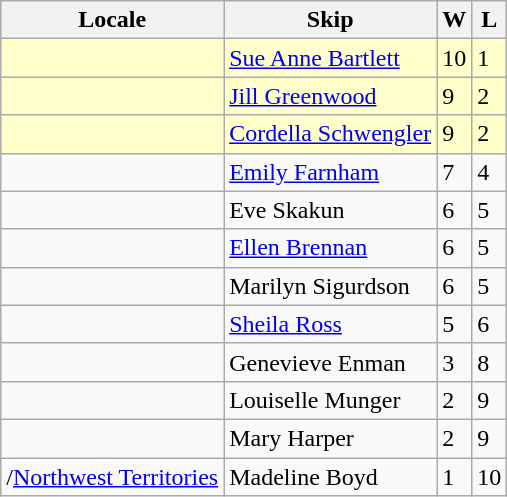<table class="wikitable" border="1">
<tr>
<th>Locale</th>
<th>Skip</th>
<th>W</th>
<th>L</th>
</tr>
<tr bgcolor=#ffffcc>
<td></td>
<td><a href='#'>Sue Anne Bartlett</a></td>
<td>10</td>
<td>1</td>
</tr>
<tr bgcolor=#ffffcc>
<td></td>
<td><a href='#'>Jill Greenwood</a></td>
<td>9</td>
<td>2</td>
</tr>
<tr bgcolor=#ffffcc>
<td></td>
<td><a href='#'>Cordella Schwengler</a></td>
<td>9</td>
<td>2</td>
</tr>
<tr>
<td></td>
<td><a href='#'>Emily Farnham</a></td>
<td>7</td>
<td>4</td>
</tr>
<tr>
<td></td>
<td>Eve Skakun</td>
<td>6</td>
<td>5</td>
</tr>
<tr>
<td></td>
<td><a href='#'>Ellen Brennan</a></td>
<td>6</td>
<td>5</td>
</tr>
<tr>
<td></td>
<td>Marilyn Sigurdson</td>
<td>6</td>
<td>5</td>
</tr>
<tr>
<td></td>
<td><a href='#'>Sheila Ross</a></td>
<td>5</td>
<td>6</td>
</tr>
<tr>
<td></td>
<td>Genevieve Enman</td>
<td>3</td>
<td>8</td>
</tr>
<tr>
<td></td>
<td>Louiselle Munger</td>
<td>2</td>
<td>9</td>
</tr>
<tr>
<td></td>
<td>Mary Harper</td>
<td>2</td>
<td>9</td>
</tr>
<tr>
<td>/<a href='#'>Northwest Territories</a></td>
<td>Madeline Boyd</td>
<td>1</td>
<td>10</td>
</tr>
</table>
